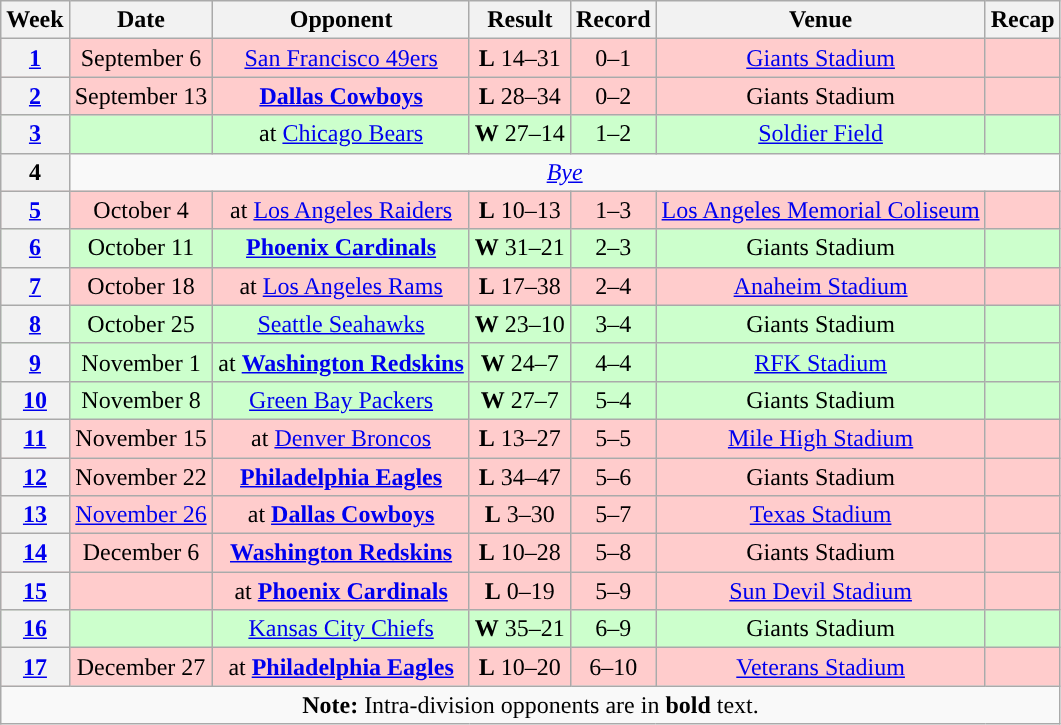<table class="wikitable" style="text-align:center">
<tr>
<th>Week</th>
<th>Date</th>
<th>Opponent</th>
<th>Result</th>
<th>Record</th>
<th>Venue</th>
<th>Recap</th>
</tr>
<tr style="background:#fcc">
<th><a href='#'>1</a></th>
<td>September 6</td>
<td><a href='#'>San Francisco 49ers</a></td>
<td><strong>L</strong> 14–31</td>
<td>0–1</td>
<td><a href='#'>Giants Stadium</a></td>
<td></td>
</tr>
<tr style="background:#fcc">
<th><a href='#'>2</a></th>
<td>September 13</td>
<td><strong><a href='#'>Dallas Cowboys</a></strong></td>
<td><strong>L</strong> 28–34</td>
<td>0–2</td>
<td>Giants Stadium</td>
<td></td>
</tr>
<tr style="background:#cfc">
<th><a href='#'>3</a></th>
<td></td>
<td>at <a href='#'>Chicago Bears</a></td>
<td><strong>W</strong> 27–14</td>
<td>1–2</td>
<td><a href='#'>Soldier Field</a></td>
<td></td>
</tr>
<tr>
<th>4</th>
<td colspan=6><em><a href='#'>Bye</a></em></td>
</tr>
<tr style="background:#fcc">
<th><a href='#'>5</a></th>
<td>October 4</td>
<td>at <a href='#'>Los Angeles Raiders</a></td>
<td><strong>L</strong> 10–13</td>
<td>1–3</td>
<td><a href='#'>Los Angeles Memorial Coliseum</a></td>
<td></td>
</tr>
<tr style="background:#cfc">
<th><a href='#'>6</a></th>
<td>October 11</td>
<td><strong><a href='#'>Phoenix Cardinals</a></strong></td>
<td><strong>W</strong> 31–21</td>
<td>2–3</td>
<td>Giants Stadium</td>
<td></td>
</tr>
<tr style="background:#fcc">
<th><a href='#'>7</a></th>
<td>October 18</td>
<td>at <a href='#'>Los Angeles Rams</a></td>
<td><strong>L</strong> 17–38</td>
<td>2–4</td>
<td><a href='#'>Anaheim Stadium</a></td>
<td></td>
</tr>
<tr style="background:#cfc">
<th><a href='#'>8</a></th>
<td>October 25</td>
<td><a href='#'>Seattle Seahawks</a></td>
<td><strong>W</strong> 23–10</td>
<td>3–4</td>
<td>Giants Stadium</td>
<td></td>
</tr>
<tr style="background:#cfc">
<th><a href='#'>9</a></th>
<td>November 1</td>
<td>at <strong><a href='#'>Washington Redskins</a></strong></td>
<td><strong>W</strong> 24–7</td>
<td>4–4</td>
<td><a href='#'>RFK Stadium</a></td>
<td></td>
</tr>
<tr style="background:#cfc">
<th><a href='#'>10</a></th>
<td>November 8</td>
<td><a href='#'>Green Bay Packers</a></td>
<td><strong>W</strong> 27–7</td>
<td>5–4</td>
<td>Giants Stadium</td>
<td></td>
</tr>
<tr style="background:#fcc">
<th><a href='#'>11</a></th>
<td>November 15</td>
<td>at <a href='#'>Denver Broncos</a></td>
<td><strong>L</strong> 13–27</td>
<td>5–5</td>
<td><a href='#'>Mile High Stadium</a></td>
<td></td>
</tr>
<tr style="background:#fcc">
<th><a href='#'>12</a></th>
<td>November 22</td>
<td><strong><a href='#'>Philadelphia Eagles</a></strong></td>
<td><strong>L</strong> 34–47</td>
<td>5–6</td>
<td>Giants Stadium</td>
<td></td>
</tr>
<tr style="background:#fcc">
<th><a href='#'>13</a></th>
<td><a href='#'>November 26</a></td>
<td>at <strong><a href='#'>Dallas Cowboys</a></strong></td>
<td><strong>L</strong> 3–30</td>
<td>5–7</td>
<td><a href='#'>Texas Stadium</a></td>
<td></td>
</tr>
<tr style="background:#fcc">
<th><a href='#'>14</a></th>
<td>December 6</td>
<td><strong><a href='#'>Washington Redskins</a></strong></td>
<td><strong>L</strong> 10–28</td>
<td>5–8</td>
<td>Giants Stadium</td>
<td></td>
</tr>
<tr style="background:#fcc">
<th><a href='#'>15</a></th>
<td></td>
<td>at <strong><a href='#'>Phoenix Cardinals</a></strong></td>
<td><strong>L</strong> 0–19</td>
<td>5–9</td>
<td><a href='#'>Sun Devil Stadium</a></td>
<td></td>
</tr>
<tr style="background:#cfc">
<th><a href='#'>16</a></th>
<td></td>
<td><a href='#'>Kansas City Chiefs</a></td>
<td><strong>W</strong> 35–21</td>
<td>6–9</td>
<td>Giants Stadium</td>
<td></td>
</tr>
<tr style="background:#fcc">
<th><a href='#'>17</a></th>
<td>December 27</td>
<td>at <strong><a href='#'>Philadelphia Eagles</a></strong></td>
<td><strong>L</strong> 10–20</td>
<td>6–10</td>
<td><a href='#'>Veterans Stadium</a></td>
<td></td>
</tr>
<tr>
<td colspan="8"><strong>Note:</strong> Intra-division opponents are in <strong>bold</strong> text.</td>
</tr>
</table>
